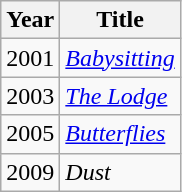<table class="wikitable">
<tr>
<th>Year</th>
<th>Title</th>
</tr>
<tr>
<td>2001</td>
<td><em><a href='#'>Babysitting</a></em></td>
</tr>
<tr>
<td>2003</td>
<td><em><a href='#'>The Lodge</a></em></td>
</tr>
<tr>
<td>2005</td>
<td><em><a href='#'>Butterflies</a></em></td>
</tr>
<tr>
<td>2009</td>
<td><em>Dust</em></td>
</tr>
</table>
